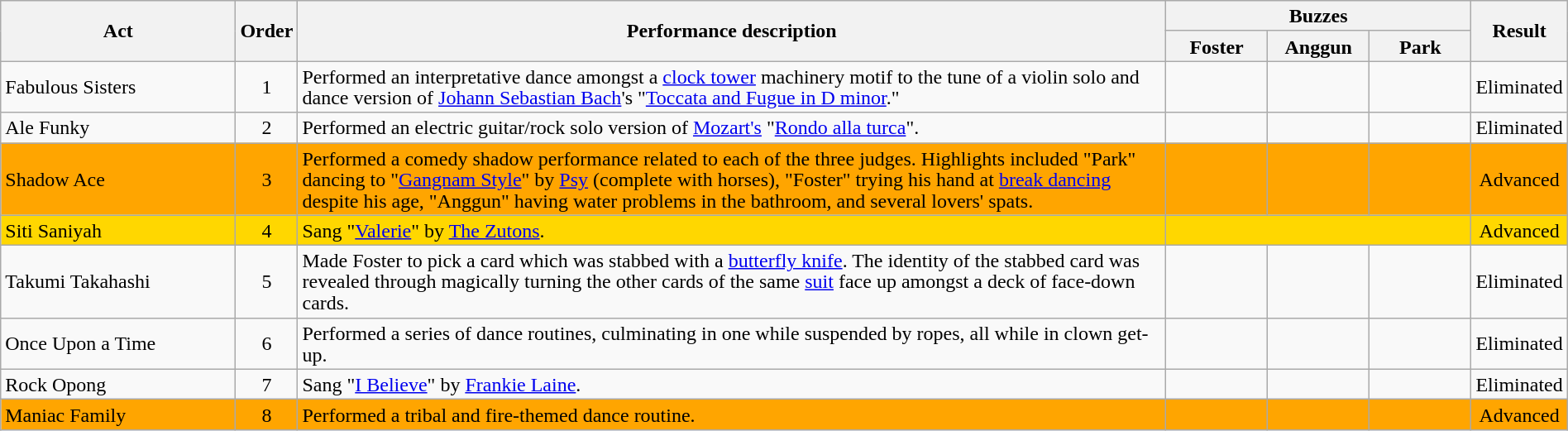<table class="wikitable" style="text-align:center; line-height:17px; width:100%;">
<tr>
<th rowspan=2 style="width:15%">Act</th>
<th rowspan=2 style="width:03%">Order</th>
<th rowspan=2>Performance description</th>
<th colspan=3>Buzzes</th>
<th rowspan=2>Result</th>
</tr>
<tr>
<th style="width:06.5%;">Foster</th>
<th style="width:06.5%;">Anggun</th>
<th style="width:06.5%;">Park</th>
</tr>
<tr>
<td align="left">Fabulous Sisters</td>
<td>1</td>
<td align="left">Performed an interpretative dance amongst a <a href='#'>clock tower</a> machinery motif to the tune of a violin solo and dance version of <a href='#'>Johann Sebastian Bach</a>'s "<a href='#'>Toccata and Fugue in D minor</a>."</td>
<td></td>
<td></td>
<td></td>
<td>Eliminated</td>
</tr>
<tr>
<td align="left">Ale Funky</td>
<td>2</td>
<td align="left">Performed an electric guitar/rock solo version of <a href='#'>Mozart's</a> "<a href='#'>Rondo alla turca</a>".</td>
<td></td>
<td></td>
<td></td>
<td>Eliminated</td>
</tr>
<tr bgcolor=orange>
<td align="left">Shadow Ace </td>
<td>3</td>
<td align="left">Performed a comedy shadow performance related to each of the three judges. Highlights included "Park" dancing to "<a href='#'>Gangnam Style</a>" by <a href='#'>Psy</a> (complete with horses), "Foster" trying his hand at <a href='#'>break dancing</a> despite his age, "Anggun" having water problems in the bathroom, and several lovers' spats.</td>
<td></td>
<td></td>
<td></td>
<td>Advanced</td>
</tr>
<tr bgcolor=gold>
<td align="left">Siti Saniyah</td>
<td>4</td>
<td align="left">Sang "<a href='#'>Valerie</a>" by <a href='#'>The Zutons</a>.</td>
<td colspan="3"></td>
<td>Advanced</td>
</tr>
<tr>
<td align="left">Takumi Takahashi</td>
<td>5</td>
<td align="left">Made Foster to pick a card which was stabbed with a <a href='#'>butterfly knife</a>. The identity of the stabbed card was revealed through magically turning the other cards of the same <a href='#'>suit</a> face up amongst a deck of face-down cards.</td>
<td></td>
<td></td>
<td></td>
<td>Eliminated</td>
</tr>
<tr>
<td align="left">Once Upon a Time</td>
<td>6</td>
<td align="left">Performed a series of dance routines, culminating in one while suspended by ropes, all while in clown get-up.</td>
<td></td>
<td></td>
<td></td>
<td>Eliminated</td>
</tr>
<tr>
<td align="left">Rock Opong</td>
<td>7</td>
<td align="left">Sang "<a href='#'>I Believe</a>" by <a href='#'>Frankie Laine</a>.</td>
<td></td>
<td></td>
<td></td>
<td>Eliminated</td>
</tr>
<tr bgcolor=orange>
<td align="left">Maniac Family </td>
<td>8</td>
<td align="left">Performed a tribal and fire-themed dance routine.</td>
<td></td>
<td></td>
<td></td>
<td>Advanced</td>
</tr>
</table>
